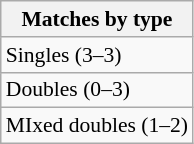<table class="wikitable" style=font-size:90%>
<tr>
<th>Matches by type</th>
</tr>
<tr>
<td>Singles (3–3)</td>
</tr>
<tr>
<td>Doubles (0–3)</td>
</tr>
<tr>
<td>MIxed doubles (1–2)</td>
</tr>
</table>
